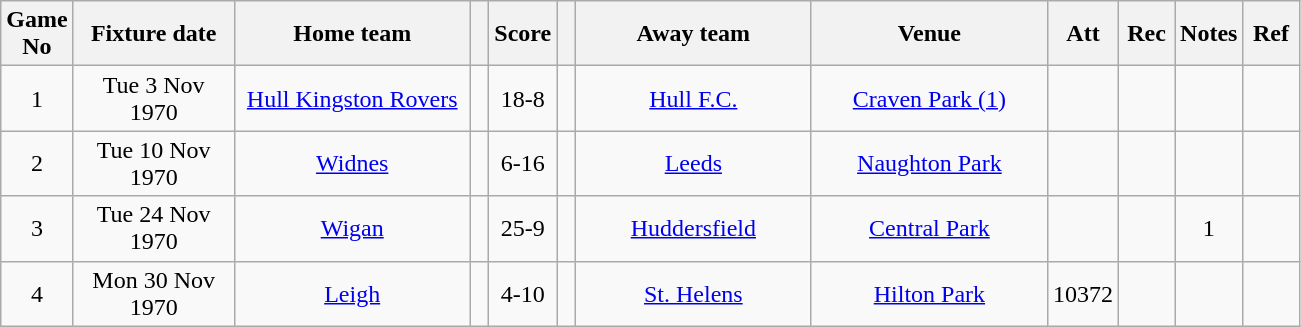<table class="wikitable" style="text-align:center;">
<tr>
<th width=20 abbr="No">Game No</th>
<th width=100 abbr="Date">Fixture date</th>
<th width=150 abbr="Home team">Home team</th>
<th width=5 abbr="space"></th>
<th width=20 abbr="Score">Score</th>
<th width=5 abbr="space"></th>
<th width=150 abbr="Away team">Away team</th>
<th width=150 abbr="Venue">Venue</th>
<th width=30 abbr="Att">Att</th>
<th width=30 abbr="Rec">Rec</th>
<th width=20 abbr="Notes">Notes</th>
<th width=30 abbr="Ref">Ref</th>
</tr>
<tr>
<td>1</td>
<td>Tue 3 Nov 1970</td>
<td><a href='#'>Hull Kingston Rovers</a></td>
<td></td>
<td>18-8</td>
<td></td>
<td><a href='#'>Hull F.C.</a></td>
<td><a href='#'>Craven Park (1)</a></td>
<td></td>
<td></td>
<td></td>
<td></td>
</tr>
<tr>
<td>2</td>
<td>Tue 10 Nov 1970</td>
<td><a href='#'>Widnes</a></td>
<td></td>
<td>6-16</td>
<td></td>
<td><a href='#'>Leeds</a></td>
<td><a href='#'>Naughton Park</a></td>
<td></td>
<td></td>
<td></td>
<td></td>
</tr>
<tr>
<td>3</td>
<td>Tue 24 Nov 1970</td>
<td><a href='#'>Wigan</a></td>
<td></td>
<td>25-9</td>
<td></td>
<td><a href='#'>Huddersfield</a></td>
<td><a href='#'>Central Park</a></td>
<td></td>
<td></td>
<td>1</td>
<td></td>
</tr>
<tr>
<td>4</td>
<td>Mon 30 Nov 1970</td>
<td><a href='#'>Leigh</a></td>
<td></td>
<td>4-10</td>
<td></td>
<td><a href='#'>St. Helens</a></td>
<td><a href='#'>Hilton Park</a></td>
<td>10372</td>
<td></td>
<td></td>
<td></td>
</tr>
</table>
